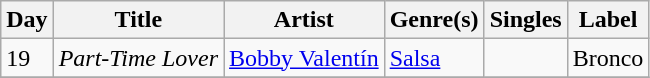<table class="wikitable sortable" style="text-align: left;">
<tr>
<th>Day</th>
<th>Title</th>
<th>Artist</th>
<th>Genre(s)</th>
<th>Singles</th>
<th>Label</th>
</tr>
<tr>
<td>19</td>
<td><em>Part-Time Lover</em></td>
<td><a href='#'>Bobby Valentín</a></td>
<td><a href='#'>Salsa</a></td>
<td></td>
<td>Bronco</td>
</tr>
<tr>
</tr>
</table>
